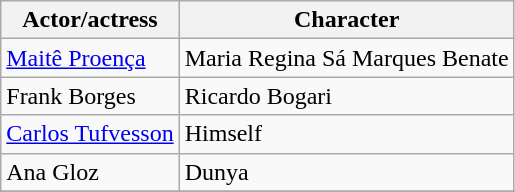<table class="wikitable sortable">
<tr>
<th>Actor/actress</th>
<th>Character</th>
</tr>
<tr>
<td><a href='#'>Maitê Proença</a></td>
<td>Maria Regina Sá Marques Benate</td>
</tr>
<tr>
<td>Frank Borges</td>
<td>Ricardo Bogari</td>
</tr>
<tr>
<td><a href='#'>Carlos Tufvesson</a></td>
<td>Himself</td>
</tr>
<tr>
<td>Ana Gloz</td>
<td>Dunya</td>
</tr>
<tr>
</tr>
</table>
